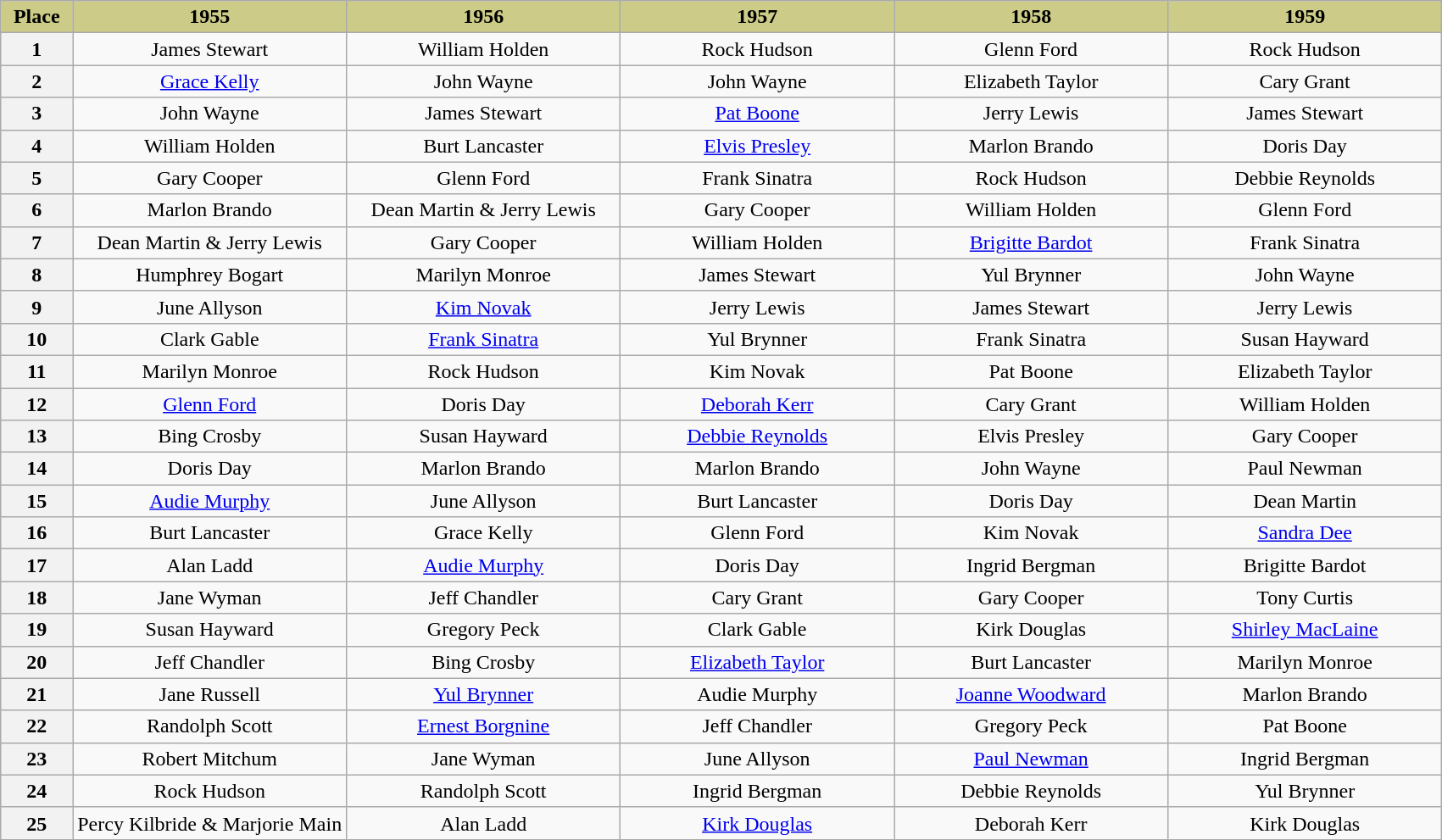<table class="wikitable" style="text-align:center">
<tr>
<th scope="col" style="background:#CC8" width="5%">Place</th>
<th scope="col" style="background:#CC8" width="19%">1955</th>
<th scope="col" style="background:#CC8" width="19%">1956</th>
<th scope="col" style="background:#CC8" width="19%">1957</th>
<th scope="col" style="background:#CC8" width="19%">1958</th>
<th scope="col" style="background:#CC8" width="19%">1959</th>
</tr>
<tr>
<th scope="row">1</th>
<td>James Stewart</td>
<td>William Holden</td>
<td>Rock Hudson</td>
<td>Glenn Ford</td>
<td>Rock Hudson</td>
</tr>
<tr>
<th scope="row">2</th>
<td><a href='#'>Grace Kelly</a></td>
<td>John Wayne</td>
<td>John Wayne</td>
<td>Elizabeth Taylor</td>
<td>Cary Grant</td>
</tr>
<tr>
<th scope="row">3</th>
<td>John Wayne</td>
<td>James Stewart</td>
<td><a href='#'>Pat Boone</a></td>
<td>Jerry Lewis</td>
<td>James Stewart</td>
</tr>
<tr>
<th scope="row">4</th>
<td>William Holden</td>
<td>Burt Lancaster</td>
<td><a href='#'>Elvis Presley</a></td>
<td>Marlon Brando</td>
<td>Doris Day</td>
</tr>
<tr>
<th scope="row">5</th>
<td>Gary Cooper</td>
<td>Glenn Ford</td>
<td>Frank Sinatra</td>
<td>Rock Hudson</td>
<td>Debbie Reynolds</td>
</tr>
<tr>
<th scope="row">6</th>
<td>Marlon Brando</td>
<td>Dean Martin & Jerry Lewis</td>
<td>Gary Cooper</td>
<td>William Holden</td>
<td>Glenn Ford</td>
</tr>
<tr>
<th scope="row">7</th>
<td>Dean Martin & Jerry Lewis</td>
<td>Gary Cooper</td>
<td>William Holden</td>
<td><a href='#'>Brigitte Bardot</a></td>
<td>Frank Sinatra</td>
</tr>
<tr>
<th scope="row">8</th>
<td>Humphrey Bogart</td>
<td>Marilyn Monroe</td>
<td>James Stewart</td>
<td>Yul Brynner</td>
<td>John Wayne</td>
</tr>
<tr>
<th scope="row">9</th>
<td>June Allyson</td>
<td><a href='#'>Kim Novak</a></td>
<td>Jerry Lewis</td>
<td>James Stewart</td>
<td>Jerry Lewis</td>
</tr>
<tr>
<th scope="row">10</th>
<td>Clark Gable</td>
<td><a href='#'>Frank Sinatra</a></td>
<td>Yul Brynner</td>
<td>Frank Sinatra</td>
<td>Susan Hayward</td>
</tr>
<tr>
<th scope="row">11</th>
<td>Marilyn Monroe</td>
<td>Rock Hudson</td>
<td>Kim Novak</td>
<td>Pat Boone</td>
<td>Elizabeth Taylor</td>
</tr>
<tr>
<th scope="row">12</th>
<td><a href='#'>Glenn Ford</a></td>
<td>Doris Day</td>
<td><a href='#'>Deborah Kerr</a></td>
<td>Cary Grant</td>
<td>William Holden</td>
</tr>
<tr>
<th scope="row">13</th>
<td>Bing Crosby</td>
<td>Susan Hayward</td>
<td><a href='#'>Debbie Reynolds</a></td>
<td>Elvis Presley</td>
<td>Gary Cooper</td>
</tr>
<tr>
<th scope="row">14</th>
<td>Doris Day</td>
<td>Marlon Brando</td>
<td>Marlon Brando</td>
<td>John Wayne</td>
<td>Paul Newman</td>
</tr>
<tr>
<th scope="row">15</th>
<td><a href='#'>Audie Murphy</a></td>
<td>June Allyson</td>
<td>Burt Lancaster</td>
<td>Doris Day</td>
<td>Dean Martin</td>
</tr>
<tr>
<th scope="row">16</th>
<td>Burt Lancaster</td>
<td>Grace Kelly</td>
<td>Glenn Ford</td>
<td>Kim Novak</td>
<td><a href='#'>Sandra Dee</a></td>
</tr>
<tr>
<th scope="row">17</th>
<td>Alan Ladd</td>
<td><a href='#'>Audie Murphy</a></td>
<td>Doris Day</td>
<td>Ingrid Bergman</td>
<td>Brigitte Bardot</td>
</tr>
<tr>
<th scope="row">18</th>
<td>Jane Wyman</td>
<td>Jeff Chandler</td>
<td>Cary Grant</td>
<td>Gary Cooper</td>
<td>Tony Curtis</td>
</tr>
<tr>
<th scope="row">19</th>
<td>Susan Hayward</td>
<td>Gregory Peck</td>
<td>Clark Gable</td>
<td>Kirk Douglas</td>
<td><a href='#'>Shirley MacLaine</a></td>
</tr>
<tr>
<th scope="row">20</th>
<td>Jeff Chandler</td>
<td>Bing Crosby</td>
<td><a href='#'>Elizabeth Taylor</a></td>
<td>Burt Lancaster</td>
<td>Marilyn Monroe</td>
</tr>
<tr>
<th scope="row">21</th>
<td>Jane Russell</td>
<td><a href='#'>Yul Brynner</a></td>
<td>Audie Murphy</td>
<td><a href='#'>Joanne Woodward</a></td>
<td>Marlon Brando</td>
</tr>
<tr>
<th scope="row">22</th>
<td>Randolph Scott</td>
<td><a href='#'>Ernest Borgnine</a></td>
<td>Jeff Chandler</td>
<td>Gregory Peck</td>
<td>Pat Boone</td>
</tr>
<tr>
<th scope="row">23</th>
<td>Robert Mitchum</td>
<td>Jane Wyman</td>
<td>June Allyson</td>
<td><a href='#'>Paul Newman</a></td>
<td>Ingrid Bergman</td>
</tr>
<tr>
<th scope="row">24</th>
<td>Rock Hudson</td>
<td>Randolph Scott</td>
<td>Ingrid Bergman</td>
<td>Debbie Reynolds</td>
<td>Yul Brynner</td>
</tr>
<tr>
<th scope="row">25</th>
<td>Percy Kilbride & Marjorie Main</td>
<td>Alan Ladd</td>
<td><a href='#'>Kirk Douglas</a></td>
<td>Deborah Kerr</td>
<td>Kirk Douglas</td>
</tr>
</table>
